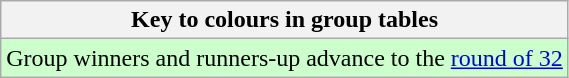<table class="wikitable">
<tr>
<th>Key to colours in group tables</th>
</tr>
<tr bgcolor="#ccffcc">
<td>Group winners and runners-up advance to the <a href='#'>round of 32</a></td>
</tr>
</table>
